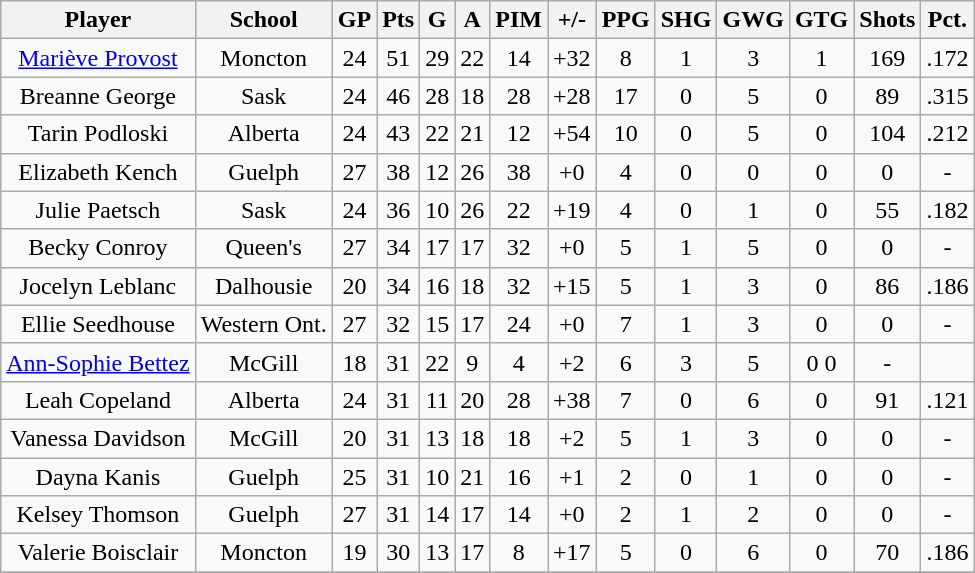<table class="wikitable">
<tr>
<th>Player</th>
<th>School</th>
<th>GP</th>
<th>Pts</th>
<th>G</th>
<th>A</th>
<th>PIM</th>
<th>+/-</th>
<th>PPG</th>
<th>SHG</th>
<th>GWG</th>
<th>GTG</th>
<th>Shots</th>
<th>Pct.</th>
</tr>
<tr align="center" bgcolor="">
<td><a href='#'>Mariève Provost</a></td>
<td>Moncton</td>
<td>24</td>
<td>51</td>
<td>29</td>
<td>22</td>
<td>14</td>
<td>+32</td>
<td>8</td>
<td>1</td>
<td>3</td>
<td>1</td>
<td>169</td>
<td>.172</td>
</tr>
<tr align="center" bgcolor="">
<td>Breanne George</td>
<td>Sask</td>
<td>24</td>
<td>46</td>
<td>28</td>
<td>18</td>
<td>28</td>
<td>+28</td>
<td>17</td>
<td>0</td>
<td>5</td>
<td>0</td>
<td>89</td>
<td>.315</td>
</tr>
<tr align="center" bgcolor="">
<td>Tarin Podloski</td>
<td>Alberta</td>
<td>24</td>
<td>43</td>
<td>22</td>
<td>21</td>
<td>12</td>
<td>+54</td>
<td>10</td>
<td>0</td>
<td>5</td>
<td>0</td>
<td>104</td>
<td>.212</td>
</tr>
<tr align="center" bgcolor="">
<td>Elizabeth Kench</td>
<td>Guelph</td>
<td>27</td>
<td>38</td>
<td>12</td>
<td>26</td>
<td>38</td>
<td>+0</td>
<td>4</td>
<td>0</td>
<td>0</td>
<td>0</td>
<td>0</td>
<td>-</td>
</tr>
<tr align="center" bgcolor="">
<td>Julie Paetsch</td>
<td>Sask</td>
<td>24</td>
<td>36</td>
<td>10</td>
<td>26</td>
<td>22</td>
<td>+19</td>
<td>4</td>
<td>0</td>
<td>1</td>
<td>0</td>
<td>55</td>
<td>.182</td>
</tr>
<tr align="center" bgcolor="">
<td>Becky Conroy</td>
<td>Queen's</td>
<td>27</td>
<td>34</td>
<td>17</td>
<td>17</td>
<td>32</td>
<td>+0</td>
<td>5</td>
<td>1</td>
<td>5</td>
<td>0</td>
<td>0</td>
<td>-</td>
</tr>
<tr align="center" bgcolor="">
<td>Jocelyn Leblanc</td>
<td>Dalhousie</td>
<td>20</td>
<td>34</td>
<td>16</td>
<td>18</td>
<td>32</td>
<td>+15</td>
<td>5</td>
<td>1</td>
<td>3</td>
<td>0</td>
<td>86</td>
<td>.186</td>
</tr>
<tr align="center" bgcolor="">
<td>Ellie Seedhouse</td>
<td>Western Ont.</td>
<td>27</td>
<td>32</td>
<td>15</td>
<td>17</td>
<td>24</td>
<td>+0</td>
<td>7</td>
<td>1</td>
<td>3</td>
<td>0</td>
<td>0</td>
<td>-</td>
</tr>
<tr align="center" bgcolor="">
<td><a href='#'>Ann-Sophie Bettez</a></td>
<td>McGill</td>
<td>18</td>
<td>31</td>
<td>22</td>
<td>9</td>
<td>4</td>
<td>+2</td>
<td>6</td>
<td>3</td>
<td>5</td>
<td>0 0</td>
<td>-</td>
</tr>
<tr align="center" bgcolor="">
<td>Leah Copeland</td>
<td>Alberta</td>
<td>24</td>
<td>31</td>
<td>11</td>
<td>20</td>
<td>28</td>
<td>+38</td>
<td>7</td>
<td>0</td>
<td>6</td>
<td>0</td>
<td>91</td>
<td>.121</td>
</tr>
<tr align="center" bgcolor="">
<td>Vanessa Davidson</td>
<td>McGill</td>
<td>20</td>
<td>31</td>
<td>13</td>
<td>18</td>
<td>18</td>
<td>+2</td>
<td>5</td>
<td>1</td>
<td>3</td>
<td>0</td>
<td>0</td>
<td>-</td>
</tr>
<tr align="center" bgcolor="">
<td>Dayna Kanis</td>
<td>Guelph</td>
<td>25</td>
<td>31</td>
<td>10</td>
<td>21</td>
<td>16</td>
<td>+1</td>
<td>2</td>
<td>0</td>
<td>1</td>
<td>0</td>
<td>0</td>
<td>-</td>
</tr>
<tr align="center" bgcolor="">
<td>Kelsey Thomson</td>
<td>Guelph</td>
<td>27</td>
<td>31</td>
<td>14</td>
<td>17</td>
<td>14</td>
<td>+0</td>
<td>2</td>
<td>1</td>
<td>2</td>
<td>0</td>
<td>0</td>
<td>-</td>
</tr>
<tr align="center" bgcolor="">
<td>Valerie Boisclair</td>
<td>Moncton</td>
<td>19</td>
<td>30</td>
<td>13</td>
<td>17</td>
<td>8</td>
<td>+17</td>
<td>5</td>
<td>0</td>
<td>6</td>
<td>0</td>
<td>70</td>
<td>.186</td>
</tr>
<tr align="center" bgcolor="">
</tr>
</table>
